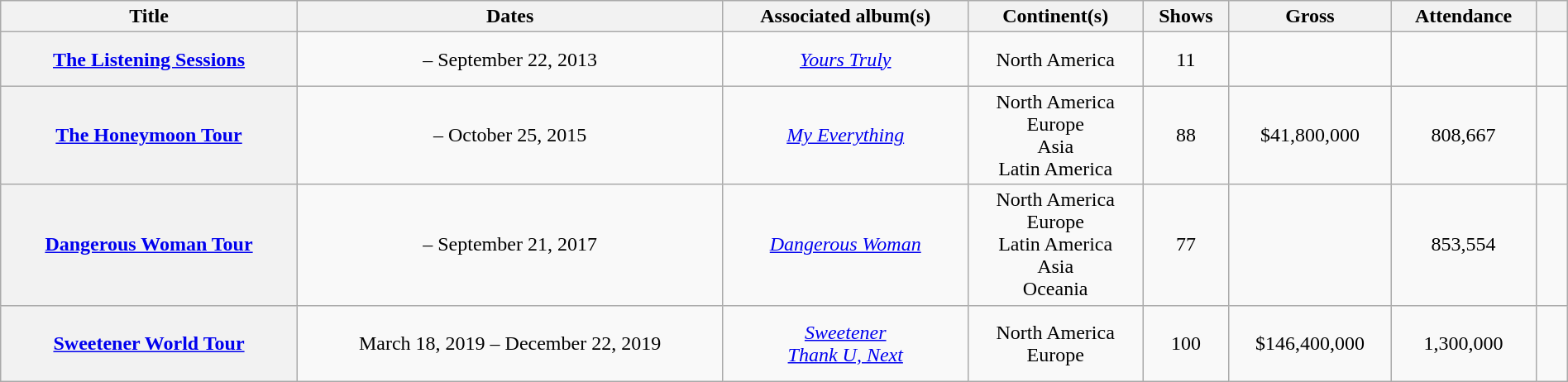<table class="wikitable sortable plainrowheaders" style="text-align:center;" width="100%">
<tr>
<th scope="col">Title</th>
<th scope="col">Dates</th>
<th scope="col">Associated album(s)</th>
<th scope="col">Continent(s)</th>
<th scope="col">Shows</th>
<th scope="col">Gross</th>
<th scope="col">Attendance</th>
<th scope="col" width="2%" class="unsortable"></th>
</tr>
<tr>
<th scope="row"><a href='#'>The Listening Sessions</a></th>
<td> – September 22, 2013</td>
<td><em><a href='#'>Yours Truly</a></em></td>
<td> North America</td>
<td>11</td>
<td></td>
<td></td>
<td><br><br></td>
</tr>
<tr>
<th scope="row"><a href='#'>The Honeymoon Tour</a></th>
<td> – October 25, 2015</td>
<td><em><a href='#'>My Everything</a> </em></td>
<td>North America<br>Europe<br>Asia<br>Latin America</td>
<td>88</td>
<td>$41,800,000</td>
<td>808,667</td>
<td><br><br></td>
</tr>
<tr>
<th scope="row"><a href='#'>Dangerous Woman Tour</a></th>
<td> – September 21, 2017</td>
<td><em><a href='#'>Dangerous Woman</a></em></td>
<td>North America<br>Europe<br>Latin America<br>Asia<br>Oceania</td>
<td>77</td>
<td></td>
<td>853,554</td>
<td><br><br></td>
</tr>
<tr>
<th scope="row"><a href='#'>Sweetener World Tour</a></th>
<td>March 18, 2019 – December 22, 2019</td>
<td><em><a href='#'>Sweetener</a></em><br><em><a href='#'>Thank U, Next</a></em></td>
<td>North America<br>Europe</td>
<td>100</td>
<td>$146,400,000</td>
<td>1,300,000</td>
<td><br><br><br></td>
</tr>
</table>
